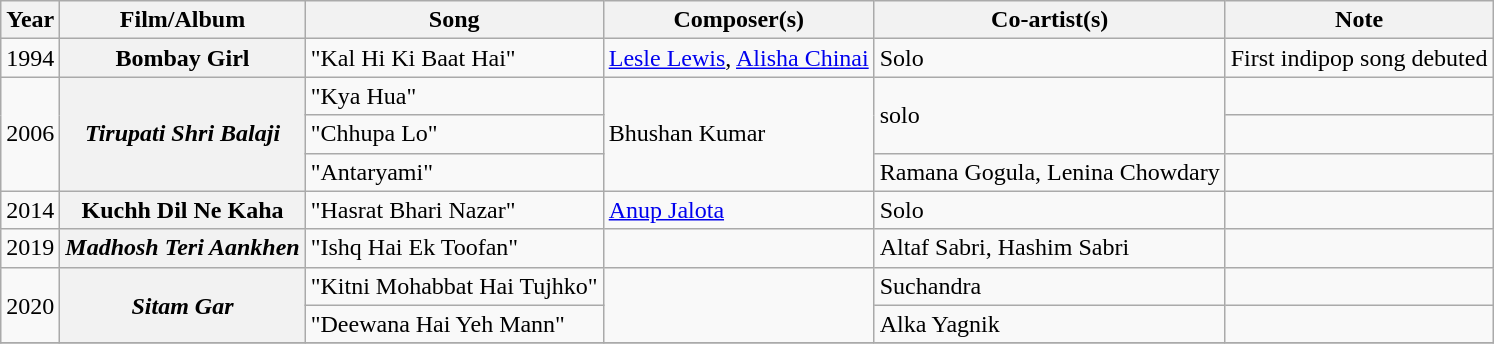<table class="wikitable plainrowheaders" style="textcolor:#000;">
<tr style="background:#b0e0e66;">
<th scope="col"><strong>Year</strong></th>
<th><strong>Film/Album</strong></th>
<th scope="col"><strong>Song</strong></th>
<th scope="col"><strong>Composer(s)</strong></th>
<th scope="col"><strong>Co-artist(s)</strong></th>
<th scope="col"><strong>Note</strong></th>
</tr>
<tr>
<td>1994</td>
<th><strong>Bombay Girl</strong></th>
<td>"Kal Hi Ki Baat Hai"</td>
<td><a href='#'>Lesle Lewis</a>, <a href='#'>Alisha Chinai</a></td>
<td>Solo</td>
<td>First indipop song debuted</td>
</tr>
<tr>
<td rowspan=3>2006</td>
<th rowspan=3><em>Tirupati Shri Balaji</em></th>
<td>"Kya Hua"</td>
<td rowspan=3>Bhushan Kumar</td>
<td rowspan=2>solo</td>
<td></td>
</tr>
<tr>
<td>"Chhupa Lo"</td>
<td></td>
</tr>
<tr>
<td>"Antaryami"</td>
<td>Ramana Gogula, Lenina Chowdary</td>
<td></td>
</tr>
<tr>
<td>2014</td>
<th><strong>Kuchh Dil Ne Kaha</strong></th>
<td>"Hasrat Bhari Nazar"</td>
<td><a href='#'>Anup Jalota</a></td>
<td>Solo</td>
<td></td>
</tr>
<tr>
<td>2019</td>
<th><em>Madhosh Teri Aankhen</em></th>
<td>"Ishq Hai Ek Toofan"</td>
<td></td>
<td>Altaf Sabri, Hashim Sabri</td>
<td></td>
</tr>
<tr>
<td rowspan=2>2020</td>
<th rowspan=2><em>Sitam Gar</em></th>
<td>"Kitni Mohabbat Hai Tujhko"</td>
<td rowspan=2></td>
<td>Suchandra</td>
<td></td>
</tr>
<tr>
<td>"Deewana Hai Yeh Mann"</td>
<td>Alka Yagnik</td>
<td></td>
</tr>
<tr>
</tr>
</table>
